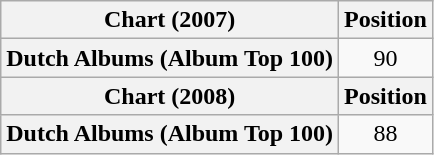<table class="wikitable plainrowheaders" style="text-align:center">
<tr>
<th scope="col">Chart (2007)</th>
<th scope="col">Position</th>
</tr>
<tr>
<th scope="row">Dutch Albums (Album Top 100)</th>
<td>90</td>
</tr>
<tr>
<th scope="col">Chart (2008)</th>
<th scope="col">Position</th>
</tr>
<tr>
<th scope="row">Dutch Albums (Album Top 100)</th>
<td>88</td>
</tr>
</table>
